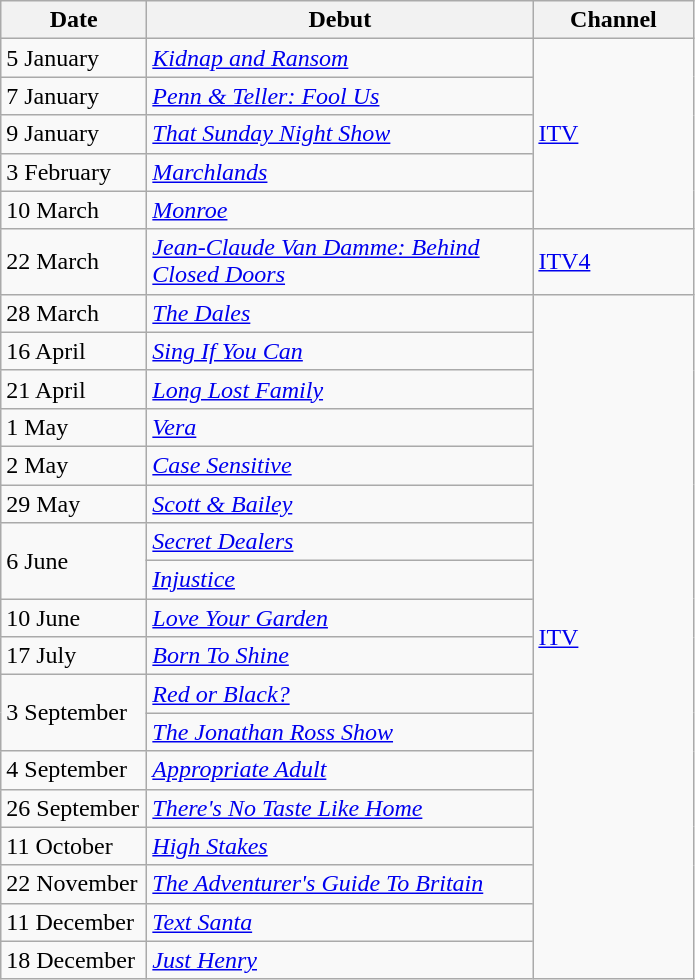<table class="wikitable">
<tr>
<th width=90>Date</th>
<th width=250>Debut</th>
<th width=100>Channel</th>
</tr>
<tr>
<td>5 January</td>
<td><em><a href='#'>Kidnap and Ransom</a></em></td>
<td rowspan=5><a href='#'>ITV</a></td>
</tr>
<tr>
<td>7 January</td>
<td><em><a href='#'>Penn & Teller: Fool Us</a></em></td>
</tr>
<tr>
<td>9 January</td>
<td><em><a href='#'>That Sunday Night Show</a></em></td>
</tr>
<tr>
<td>3 February</td>
<td><em><a href='#'>Marchlands</a></em></td>
</tr>
<tr>
<td>10 March</td>
<td><em><a href='#'>Monroe</a></em></td>
</tr>
<tr>
<td>22 March</td>
<td><em><a href='#'>Jean-Claude Van Damme: Behind Closed Doors</a></em></td>
<td><a href='#'>ITV4</a></td>
</tr>
<tr>
<td>28 March</td>
<td><em><a href='#'>The Dales</a></em></td>
<td rowspan=18><a href='#'>ITV</a></td>
</tr>
<tr>
<td>16 April</td>
<td><em><a href='#'>Sing If You Can</a></em></td>
</tr>
<tr>
<td>21 April</td>
<td><em><a href='#'>Long Lost Family</a></em></td>
</tr>
<tr>
<td>1 May</td>
<td><em><a href='#'>Vera</a></em></td>
</tr>
<tr>
<td>2 May</td>
<td><em><a href='#'>Case Sensitive</a></em></td>
</tr>
<tr>
<td>29 May</td>
<td><em><a href='#'>Scott & Bailey</a></em></td>
</tr>
<tr>
<td rowspan=2>6 June</td>
<td><em><a href='#'>Secret Dealers</a></em></td>
</tr>
<tr>
<td><em><a href='#'>Injustice</a></em></td>
</tr>
<tr>
<td>10 June</td>
<td><em><a href='#'>Love Your Garden</a></em></td>
</tr>
<tr>
<td>17 July</td>
<td><em><a href='#'>Born To Shine</a></em></td>
</tr>
<tr>
<td rowspan=2>3 September</td>
<td><em><a href='#'>Red or Black?</a></em></td>
</tr>
<tr>
<td><em><a href='#'>The Jonathan Ross Show</a></em></td>
</tr>
<tr>
<td>4 September</td>
<td><em><a href='#'>Appropriate Adult</a></em></td>
</tr>
<tr>
<td>26 September</td>
<td><em><a href='#'>There's No Taste Like Home</a></em></td>
</tr>
<tr>
<td>11 October</td>
<td><em><a href='#'>High Stakes</a></em></td>
</tr>
<tr>
<td>22 November</td>
<td><em><a href='#'>The Adventurer's Guide To Britain</a></em></td>
</tr>
<tr>
<td>11 December</td>
<td><em><a href='#'>Text Santa</a></em></td>
</tr>
<tr>
<td>18 December</td>
<td><em><a href='#'>Just Henry</a></em></td>
</tr>
</table>
